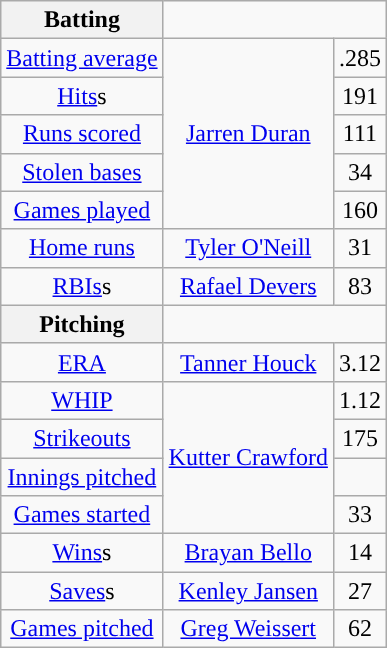<table class="wikitable" style="text-align:center; font-size: 100%;">
<tr>
<th>Batting</th>
</tr>
<tr>
<td><a href='#'>Batting average</a></td>
<td rowspan=5><a href='#'>Jarren Duran</a></td>
<td>.285</td>
</tr>
<tr>
<td><a href='#'>Hits</a>s</td>
<td>191</td>
</tr>
<tr>
<td><a href='#'>Runs scored</a></td>
<td>111</td>
</tr>
<tr>
<td><a href='#'>Stolen bases</a></td>
<td>34</td>
</tr>
<tr>
<td><a href='#'>Games played</a></td>
<td>160</td>
</tr>
<tr>
<td><a href='#'>Home runs</a></td>
<td><a href='#'>Tyler O'Neill</a></td>
<td>31</td>
</tr>
<tr>
<td><a href='#'>RBIs</a>s</td>
<td><a href='#'>Rafael Devers</a></td>
<td>83</td>
</tr>
<tr>
<th>Pitching</th>
</tr>
<tr>
<td><a href='#'>ERA</a></td>
<td><a href='#'>Tanner Houck</a></td>
<td>3.12</td>
</tr>
<tr>
<td><a href='#'>WHIP</a></td>
<td rowspan=4><a href='#'>Kutter Crawford</a></td>
<td>1.12</td>
</tr>
<tr>
<td><a href='#'>Strikeouts</a></td>
<td>175</td>
</tr>
<tr>
<td><a href='#'>Innings pitched</a></td>
<td></td>
</tr>
<tr>
<td><a href='#'>Games started</a></td>
<td>33</td>
</tr>
<tr>
<td><a href='#'>Wins</a>s</td>
<td><a href='#'>Brayan Bello</a></td>
<td>14</td>
</tr>
<tr>
<td><a href='#'>Saves</a>s</td>
<td><a href='#'>Kenley Jansen</a></td>
<td>27</td>
</tr>
<tr>
<td><a href='#'>Games pitched</a></td>
<td><a href='#'>Greg Weissert</a></td>
<td>62</td>
</tr>
</table>
